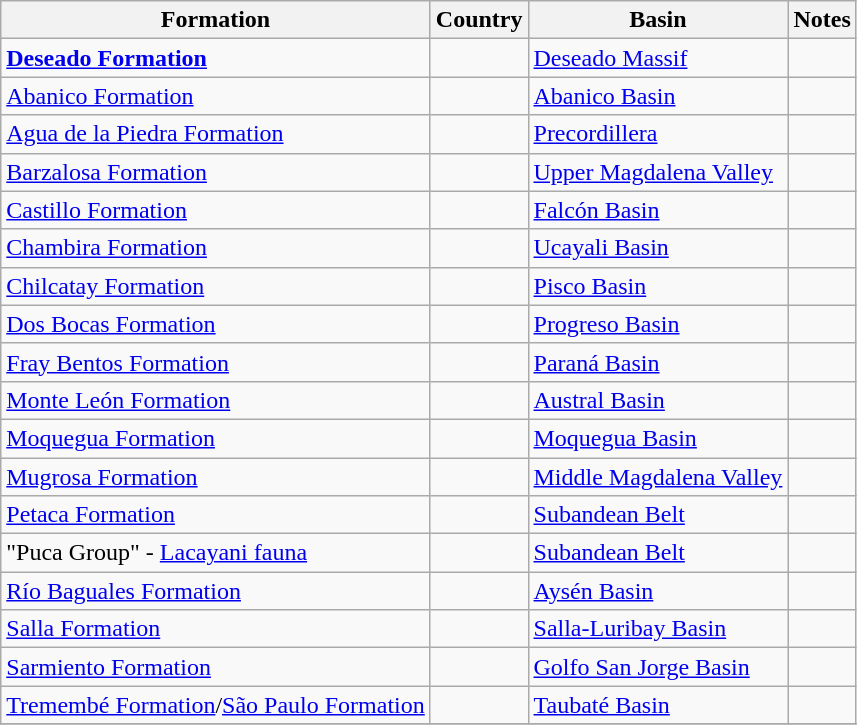<table class="wikitable sortable">
<tr>
<th>Formation<br></th>
<th>Country</th>
<th>Basin</th>
<th class=unsortable>Notes</th>
</tr>
<tr>
<td><strong><a href='#'>Deseado Formation</a></strong></td>
<td></td>
<td><a href='#'>Deseado Massif</a></td>
<td></td>
</tr>
<tr>
<td><a href='#'>Abanico Formation</a></td>
<td></td>
<td><a href='#'>Abanico Basin</a></td>
<td></td>
</tr>
<tr>
<td><a href='#'>Agua de la Piedra Formation</a></td>
<td></td>
<td><a href='#'>Precordillera</a></td>
<td></td>
</tr>
<tr>
<td><a href='#'>Barzalosa Formation</a></td>
<td></td>
<td><a href='#'>Upper Magdalena Valley</a></td>
<td></td>
</tr>
<tr>
<td><a href='#'>Castillo Formation</a></td>
<td></td>
<td><a href='#'>Falcón Basin</a></td>
<td></td>
</tr>
<tr>
<td><a href='#'>Chambira Formation</a></td>
<td></td>
<td><a href='#'>Ucayali Basin</a></td>
<td></td>
</tr>
<tr>
<td><a href='#'>Chilcatay Formation</a></td>
<td></td>
<td><a href='#'>Pisco Basin</a></td>
<td></td>
</tr>
<tr>
<td><a href='#'>Dos Bocas Formation</a></td>
<td></td>
<td><a href='#'>Progreso Basin</a></td>
<td></td>
</tr>
<tr>
<td><a href='#'>Fray Bentos Formation</a></td>
<td><br></td>
<td><a href='#'>Paraná Basin</a></td>
<td></td>
</tr>
<tr>
<td><a href='#'>Monte León Formation</a></td>
<td></td>
<td><a href='#'>Austral Basin</a></td>
<td></td>
</tr>
<tr>
<td><a href='#'>Moquegua Formation</a></td>
<td></td>
<td><a href='#'>Moquegua Basin</a></td>
<td></td>
</tr>
<tr>
<td><a href='#'>Mugrosa Formation</a></td>
<td></td>
<td><a href='#'>Middle Magdalena Valley</a></td>
<td></td>
</tr>
<tr>
<td><a href='#'>Petaca Formation</a></td>
<td></td>
<td><a href='#'>Subandean Belt</a></td>
<td></td>
</tr>
<tr>
<td>"Puca Group" - <a href='#'>Lacayani fauna</a></td>
<td></td>
<td><a href='#'>Subandean Belt</a></td>
<td></td>
</tr>
<tr>
<td><a href='#'>Río Baguales Formation</a></td>
<td></td>
<td><a href='#'>Aysén Basin</a></td>
<td></td>
</tr>
<tr>
<td><a href='#'>Salla Formation</a></td>
<td></td>
<td><a href='#'>Salla-Luribay Basin</a></td>
<td></td>
</tr>
<tr>
<td><a href='#'>Sarmiento Formation</a></td>
<td></td>
<td><a href='#'>Golfo San Jorge Basin</a></td>
<td></td>
</tr>
<tr>
<td><a href='#'>Tremembé Formation</a>/<a href='#'>São Paulo Formation</a></td>
<td></td>
<td><a href='#'>Taubaté Basin</a></td>
<td></td>
</tr>
<tr>
</tr>
</table>
